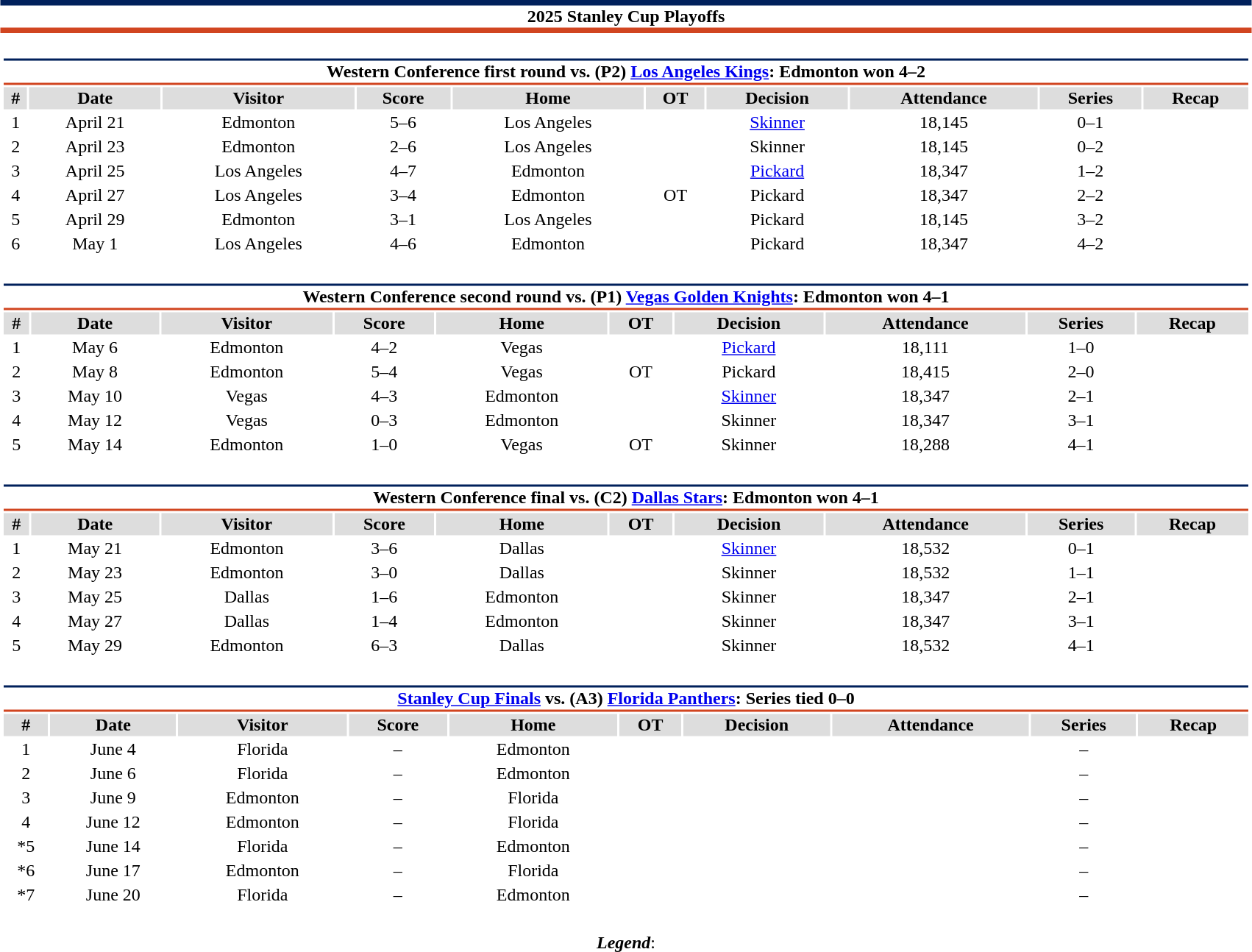<table class="toccolours" style="width:90%; clear:both; margin:1.5em auto; text-align:center;">
<tr>
<th colspan="11" style="background:#FFFFFF; border-top:#00205B 5px solid; border-bottom:#D14520 5px solid;">2025 Stanley Cup Playoffs</th>
</tr>
<tr>
<td colspan="10"><br><table class="toccolours collapsible collapsed" style="width:100%;">
<tr>
<th colspan="10" style="background:#FFFFFF; border-top:#00205B 2px solid; border-bottom:#D14520 2px solid;">Western Conference first round vs. (P2) <a href='#'>Los Angeles Kings</a>: Edmonton won 4–2</th>
</tr>
<tr style="background:#ddd;">
<th>#</th>
<th>Date</th>
<th>Visitor</th>
<th>Score</th>
<th>Home</th>
<th>OT</th>
<th>Decision</th>
<th>Attendance</th>
<th>Series</th>
<th>Recap</th>
</tr>
<tr>
<td>1</td>
<td>April 21</td>
<td>Edmonton</td>
<td>5–6</td>
<td>Los Angeles</td>
<td></td>
<td><a href='#'>Skinner</a></td>
<td>18,145</td>
<td>0–1</td>
<td></td>
</tr>
<tr>
<td>2</td>
<td>April 23</td>
<td>Edmonton</td>
<td>2–6</td>
<td>Los Angeles</td>
<td></td>
<td>Skinner</td>
<td>18,145</td>
<td>0–2</td>
<td></td>
</tr>
<tr>
<td>3</td>
<td>April 25</td>
<td>Los Angeles</td>
<td>4–7</td>
<td>Edmonton</td>
<td></td>
<td><a href='#'>Pickard</a></td>
<td>18,347</td>
<td>1–2</td>
<td></td>
</tr>
<tr>
<td>4</td>
<td>April 27</td>
<td>Los Angeles</td>
<td>3–4</td>
<td>Edmonton</td>
<td>OT</td>
<td>Pickard</td>
<td>18,347</td>
<td>2–2</td>
<td></td>
</tr>
<tr>
<td>5</td>
<td>April 29</td>
<td>Edmonton</td>
<td>3–1</td>
<td>Los Angeles</td>
<td></td>
<td>Pickard</td>
<td>18,145</td>
<td>3–2</td>
<td></td>
</tr>
<tr>
<td>6</td>
<td>May 1</td>
<td>Los Angeles</td>
<td>4–6</td>
<td>Edmonton</td>
<td></td>
<td>Pickard</td>
<td>18,347</td>
<td>4–2</td>
<td></td>
</tr>
</table>
</td>
</tr>
<tr>
<td colspan="10"><br><table class="toccolours collapsible collapsed" style="width:100%;">
<tr>
<th colspan="10" style="background:#FFFFFF; border-top:#00205B 2px solid; border-bottom:#D14520 2px solid;">Western Conference second round vs. (P1) <a href='#'>Vegas Golden Knights</a>: Edmonton won 4–1</th>
</tr>
<tr style="background:#ddd;">
<th>#</th>
<th>Date</th>
<th>Visitor</th>
<th>Score</th>
<th>Home</th>
<th>OT</th>
<th>Decision</th>
<th>Attendance</th>
<th>Series</th>
<th>Recap</th>
</tr>
<tr>
<td>1</td>
<td>May 6</td>
<td>Edmonton</td>
<td>4–2</td>
<td>Vegas</td>
<td></td>
<td><a href='#'>Pickard</a></td>
<td>18,111</td>
<td>1–0</td>
<td></td>
</tr>
<tr>
<td>2</td>
<td>May 8</td>
<td>Edmonton</td>
<td>5–4</td>
<td>Vegas</td>
<td>OT</td>
<td>Pickard</td>
<td>18,415</td>
<td>2–0</td>
<td></td>
</tr>
<tr>
<td>3</td>
<td>May 10</td>
<td>Vegas</td>
<td>4–3</td>
<td>Edmonton</td>
<td></td>
<td><a href='#'>Skinner</a></td>
<td>18,347</td>
<td>2–1</td>
<td></td>
</tr>
<tr>
<td>4</td>
<td>May 12</td>
<td>Vegas</td>
<td>0–3</td>
<td>Edmonton</td>
<td></td>
<td>Skinner</td>
<td>18,347</td>
<td>3–1</td>
<td></td>
</tr>
<tr>
<td>5</td>
<td>May 14</td>
<td>Edmonton</td>
<td>1–0</td>
<td>Vegas</td>
<td>OT</td>
<td>Skinner</td>
<td>18,288</td>
<td>4–1</td>
<td></td>
</tr>
</table>
</td>
</tr>
<tr>
<td colspan="10"><br><table class="toccolours collapsible collapsed" style="width:100%;">
<tr>
<th colspan="10" style="background:#FFFFFF; border-top:#00205B 2px solid; border-bottom:#D14520 2px solid;">Western Conference final vs. (C2) <a href='#'>Dallas Stars</a>: Edmonton won 4–1</th>
</tr>
<tr style="background:#ddd;">
<th>#</th>
<th>Date</th>
<th>Visitor</th>
<th>Score</th>
<th>Home</th>
<th>OT</th>
<th>Decision</th>
<th>Attendance</th>
<th>Series</th>
<th>Recap</th>
</tr>
<tr>
<td>1</td>
<td>May 21</td>
<td>Edmonton</td>
<td>3–6</td>
<td>Dallas</td>
<td></td>
<td><a href='#'>Skinner</a></td>
<td>18,532</td>
<td>0–1</td>
<td></td>
</tr>
<tr>
<td>2</td>
<td>May 23</td>
<td>Edmonton</td>
<td>3–0</td>
<td>Dallas</td>
<td></td>
<td>Skinner</td>
<td>18,532</td>
<td>1–1</td>
<td></td>
</tr>
<tr>
<td>3</td>
<td>May 25</td>
<td>Dallas</td>
<td>1–6</td>
<td>Edmonton</td>
<td></td>
<td>Skinner</td>
<td>18,347</td>
<td>2–1</td>
<td></td>
</tr>
<tr>
<td>4</td>
<td>May 27</td>
<td>Dallas</td>
<td>1–4</td>
<td>Edmonton</td>
<td></td>
<td>Skinner</td>
<td>18,347</td>
<td>3–1</td>
<td></td>
</tr>
<tr>
<td>5</td>
<td>May 29</td>
<td>Edmonton</td>
<td>6–3</td>
<td>Dallas</td>
<td></td>
<td>Skinner</td>
<td>18,532</td>
<td>4–1</td>
<td></td>
</tr>
</table>
</td>
</tr>
<tr>
<td colspan="10"><br><table class="toccolours collapsible" style="width:100%;">
<tr>
<th colspan="10" style="background:#FFFFFF; border-top:#00205B 2px solid; border-bottom:#D14520 2px solid;"><a href='#'>Stanley Cup Finals</a> vs. (A3) <a href='#'>Florida Panthers</a>: Series tied 0–0</th>
</tr>
<tr style="background:#ddd;">
<th>#</th>
<th>Date</th>
<th>Visitor</th>
<th>Score</th>
<th>Home</th>
<th>OT</th>
<th>Decision</th>
<th>Attendance</th>
<th>Series</th>
<th>Recap</th>
</tr>
<tr>
<td>1</td>
<td>June 4</td>
<td>Florida</td>
<td>–</td>
<td>Edmonton</td>
<td></td>
<td></td>
<td></td>
<td>–</td>
<td></td>
</tr>
<tr>
<td>2</td>
<td>June 6</td>
<td>Florida</td>
<td>–</td>
<td>Edmonton</td>
<td></td>
<td></td>
<td></td>
<td>–</td>
<td></td>
</tr>
<tr>
<td>3</td>
<td>June 9</td>
<td>Edmonton</td>
<td>–</td>
<td>Florida</td>
<td></td>
<td></td>
<td></td>
<td>–</td>
<td></td>
</tr>
<tr>
<td>4</td>
<td>June 12</td>
<td>Edmonton</td>
<td>–</td>
<td>Florida</td>
<td></td>
<td></td>
<td></td>
<td>–</td>
<td></td>
</tr>
<tr>
<td>*5</td>
<td>June 14</td>
<td>Florida</td>
<td>–</td>
<td>Edmonton</td>
<td></td>
<td></td>
<td></td>
<td>–</td>
<td></td>
</tr>
<tr>
<td>*6</td>
<td>June 17</td>
<td>Edmonton</td>
<td>–</td>
<td>Florida</td>
<td></td>
<td></td>
<td></td>
<td>–</td>
<td></td>
</tr>
<tr>
<td>*7</td>
<td>June 20</td>
<td>Florida</td>
<td>–</td>
<td>Edmonton</td>
<td></td>
<td></td>
<td></td>
<td>–</td>
<td></td>
</tr>
</table>
</td>
</tr>
<tr>
<td colspan="11" style="text-align:center;"><br><strong><em>Legend</em></strong>:

</td>
</tr>
</table>
